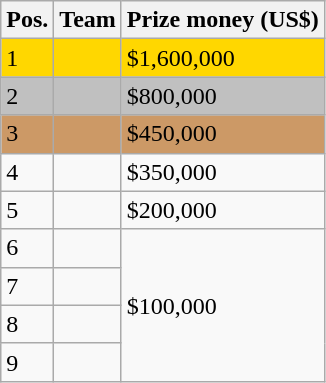<table class="wikitable">
<tr>
<th width=>Pos.</th>
<th width=>Team</th>
<th width=>Prize money (US$)</th>
</tr>
<tr style="background:gold;">
<td>1</td>
<td></td>
<td>$1,600,000</td>
</tr>
<tr style="background:silver;">
<td>2</td>
<td></td>
<td>$800,000</td>
</tr>
<tr style="background:#cc9966;">
<td>3</td>
<td></td>
<td>$450,000</td>
</tr>
<tr>
<td>4</td>
<td></td>
<td>$350,000</td>
</tr>
<tr>
<td>5</td>
<td></td>
<td>$200,000</td>
</tr>
<tr>
<td>6</td>
<td></td>
<td rowspan=4>$100,000</td>
</tr>
<tr>
<td>7</td>
<td></td>
</tr>
<tr>
<td>8</td>
<td></td>
</tr>
<tr>
<td>9</td>
<td></td>
</tr>
</table>
